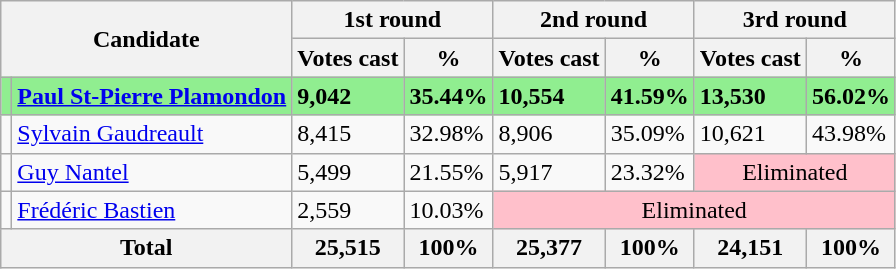<table class="wikitable">
<tr>
<th rowspan="2" colspan="2">Candidate</th>
<th colspan="2">1st round</th>
<th colspan="2">2nd round</th>
<th colspan="2">3rd round</th>
</tr>
<tr>
<th>Votes cast</th>
<th>%</th>
<th>Votes cast</th>
<th>%</th>
<th>Votes cast</th>
<th>%</th>
</tr>
<tr style="background:lightgreen;">
<td></td>
<td><strong><a href='#'>Paul St-Pierre Plamondon</a></strong></td>
<td><strong>9,042</strong></td>
<td><strong>35.44%</strong></td>
<td><strong>10,554</strong></td>
<td><strong>41.59%</strong></td>
<td><strong>13,530</strong></td>
<td><strong>56.02%</strong></td>
</tr>
<tr>
<td></td>
<td><a href='#'>Sylvain Gaudreault</a></td>
<td>8,415</td>
<td>32.98%</td>
<td>8,906</td>
<td>35.09%</td>
<td>10,621</td>
<td>43.98%</td>
</tr>
<tr>
<td></td>
<td><a href='#'>Guy Nantel</a></td>
<td>5,499</td>
<td>21.55%</td>
<td>5,917</td>
<td>23.32%</td>
<td colspan="2" style="background:pink; text-align:center">Eliminated</td>
</tr>
<tr>
<td></td>
<td><a href='#'>Frédéric Bastien</a></td>
<td>2,559</td>
<td>10.03%</td>
<td colspan="4" style="background:pink; text-align:center">Eliminated</td>
</tr>
<tr>
<th colspan="2">Total</th>
<th align="right">25,515</th>
<th align="right">100%</th>
<th align="right">25,377</th>
<th align="right">100%</th>
<th align="right">24,151</th>
<th align="right">100%</th>
</tr>
</table>
